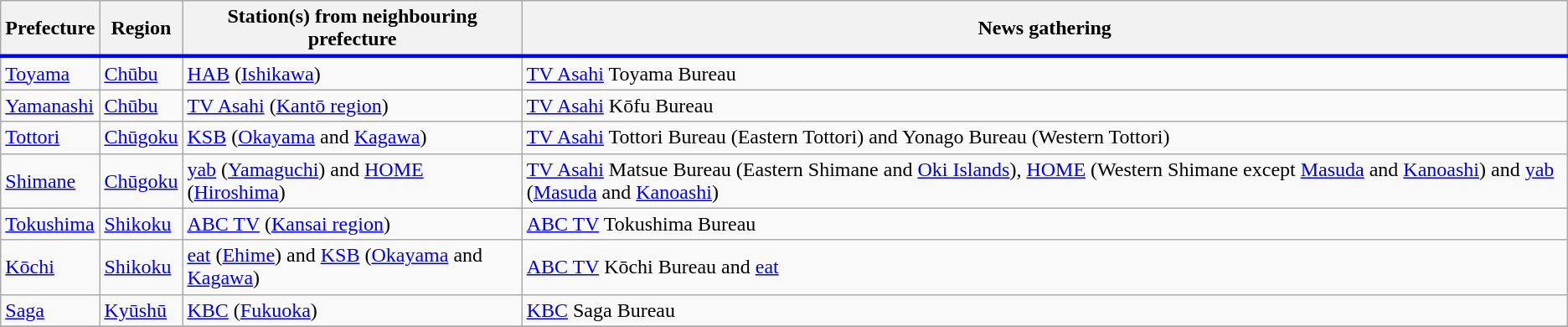<table class="wikitable sortable">
<tr>
<th style="border-bottom:3px solid blue;">Prefecture</th>
<th style="border-bottom:3px solid blue;">Region</th>
<th style="border-bottom:3px solid blue;" class="unsortable">Station(s) from neighbouring prefecture</th>
<th style="border-bottom:3px solid blue;" class="unsortable">News gathering</th>
</tr>
<tr>
<td><a href='#'>Toyama</a></td>
<td><a href='#'>Chūbu</a></td>
<td><a href='#'>HAB</a> (<a href='#'>Ishikawa</a>)</td>
<td><a href='#'>TV Asahi</a> Toyama Bureau</td>
</tr>
<tr>
<td><a href='#'>Yamanashi</a></td>
<td><a href='#'>Chūbu</a></td>
<td><a href='#'>TV Asahi</a> (<a href='#'>Kantō region</a>)</td>
<td><a href='#'>TV Asahi</a> Kōfu Bureau</td>
</tr>
<tr>
<td><a href='#'>Tottori</a></td>
<td><a href='#'>Chūgoku</a></td>
<td><a href='#'>KSB</a> (<a href='#'>Okayama</a> and <a href='#'>Kagawa</a>)</td>
<td><a href='#'>TV Asahi</a> Tottori Bureau (Eastern Tottori) and Yonago Bureau (Western Tottori)</td>
</tr>
<tr>
<td><a href='#'>Shimane</a></td>
<td><a href='#'>Chūgoku</a></td>
<td><a href='#'>yab</a> (<a href='#'>Yamaguchi</a>) and <a href='#'>HOME</a> (<a href='#'>Hiroshima</a>)</td>
<td><a href='#'>TV Asahi</a> Matsue Bureau (Eastern Shimane and <a href='#'>Oki Islands</a>), <a href='#'>HOME</a> (Western Shimane except <a href='#'>Masuda</a> and <a href='#'>Kanoashi</a>) and <a href='#'>yab</a> (<a href='#'>Masuda</a> and <a href='#'>Kanoashi</a>)</td>
</tr>
<tr>
<td><a href='#'>Tokushima</a></td>
<td><a href='#'>Shikoku</a></td>
<td><a href='#'>ABC TV</a> (<a href='#'>Kansai region</a>)</td>
<td><a href='#'>ABC TV</a> Tokushima Bureau</td>
</tr>
<tr>
<td><a href='#'>Kōchi</a></td>
<td><a href='#'>Shikoku</a></td>
<td><a href='#'>eat</a> (<a href='#'>Ehime</a>) and <a href='#'>KSB</a> (<a href='#'>Okayama</a> and <a href='#'>Kagawa</a>)</td>
<td><a href='#'>ABC TV</a> Kōchi Bureau and <a href='#'>eat</a></td>
</tr>
<tr>
<td><a href='#'>Saga</a></td>
<td><a href='#'>Kyūshū</a></td>
<td><a href='#'>KBC</a> (<a href='#'>Fukuoka</a>)</td>
<td><a href='#'>KBC</a> Saga Bureau</td>
</tr>
<tr>
</tr>
</table>
